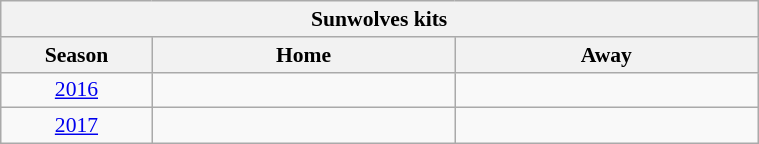<table class="wikitable sortable" style="text-align:center; font-size:90%; width:40%">
<tr>
<th colspan=100%>Sunwolves kits</th>
</tr>
<tr>
<th style="width:20%;">Season</th>
<th style="width:40%;">Home</th>
<th style="width:40%;">Away</th>
</tr>
<tr>
<td><a href='#'>2016</a></td>
<td></td>
<td></td>
</tr>
<tr>
<td><a href='#'>2017</a></td>
<td></td>
<td></td>
</tr>
</table>
